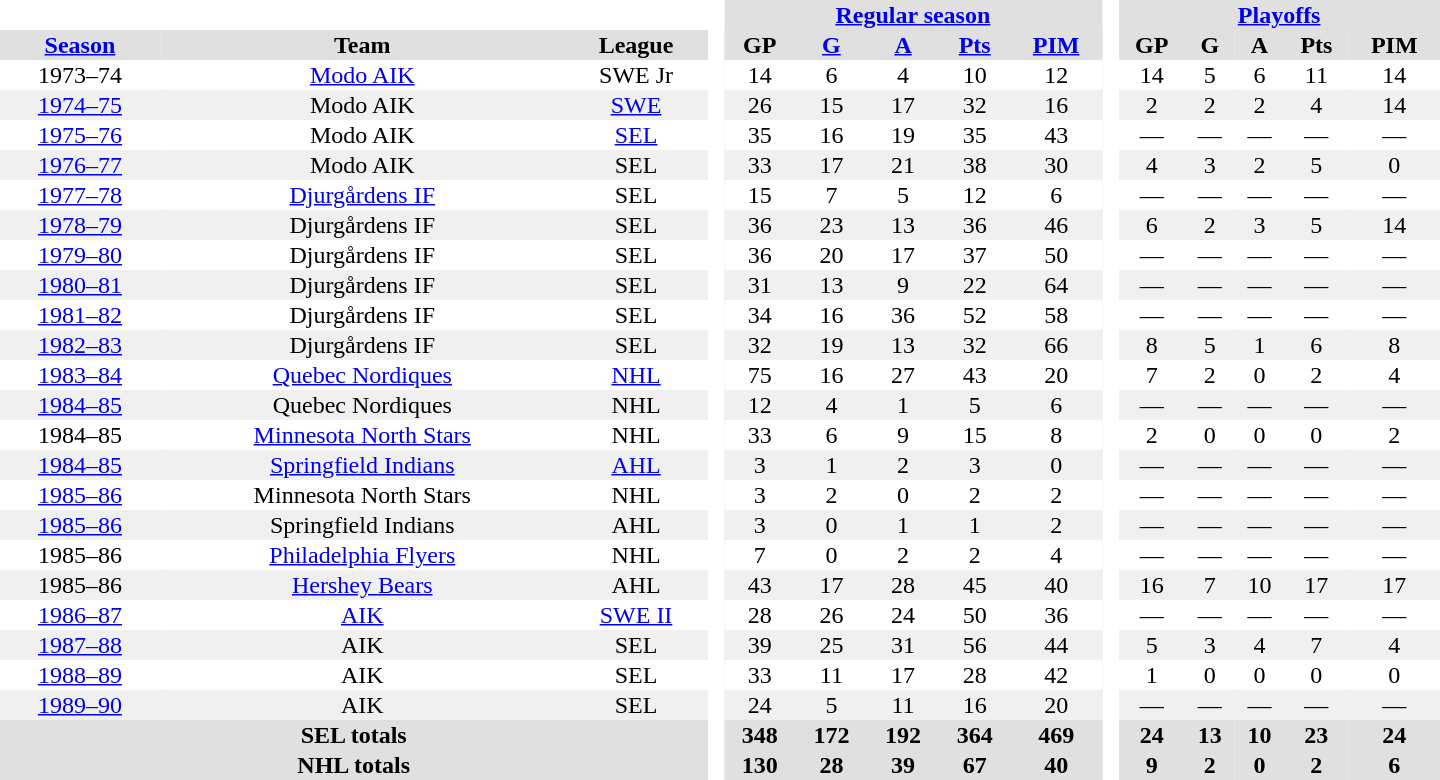<table border="0" cellpadding="1" cellspacing="0" style="text-align:center; width:60em">
<tr bgcolor="#e0e0e0">
<th colspan="3" bgcolor="#ffffff"> </th>
<th rowspan="99" bgcolor="#ffffff"> </th>
<th colspan="5"><a href='#'>Regular season</a></th>
<th rowspan="99" bgcolor="#ffffff"> </th>
<th colspan="5"><a href='#'>Playoffs</a></th>
</tr>
<tr bgcolor="#e0e0e0">
<th><a href='#'>Season</a></th>
<th>Team</th>
<th>League</th>
<th>GP</th>
<th><a href='#'>G</a></th>
<th><a href='#'>A</a></th>
<th><a href='#'>Pts</a></th>
<th><a href='#'>PIM</a></th>
<th>GP</th>
<th>G</th>
<th>A</th>
<th>Pts</th>
<th>PIM</th>
</tr>
<tr>
<td>1973–74</td>
<td><a href='#'>Modo AIK</a></td>
<td>SWE Jr</td>
<td>14</td>
<td>6</td>
<td>4</td>
<td>10</td>
<td>12</td>
<td>14</td>
<td>5</td>
<td>6</td>
<td>11</td>
<td>14</td>
</tr>
<tr bgcolor="#f0f0f0">
<td><a href='#'>1974–75</a></td>
<td>Modo AIK</td>
<td><a href='#'>SWE</a></td>
<td>26</td>
<td>15</td>
<td>17</td>
<td>32</td>
<td>16</td>
<td>2</td>
<td>2</td>
<td>2</td>
<td>4</td>
<td>14</td>
</tr>
<tr>
<td><a href='#'>1975–76</a></td>
<td>Modo AIK</td>
<td><a href='#'>SEL</a></td>
<td>35</td>
<td>16</td>
<td>19</td>
<td>35</td>
<td>43</td>
<td>—</td>
<td>—</td>
<td>—</td>
<td>—</td>
<td>—</td>
</tr>
<tr bgcolor="#f0f0f0">
<td><a href='#'>1976–77</a></td>
<td>Modo AIK</td>
<td>SEL</td>
<td>33</td>
<td>17</td>
<td>21</td>
<td>38</td>
<td>30</td>
<td>4</td>
<td>3</td>
<td>2</td>
<td>5</td>
<td>0</td>
</tr>
<tr>
<td><a href='#'>1977–78</a></td>
<td><a href='#'>Djurgårdens IF</a></td>
<td>SEL</td>
<td>15</td>
<td>7</td>
<td>5</td>
<td>12</td>
<td>6</td>
<td>—</td>
<td>—</td>
<td>—</td>
<td>—</td>
<td>—</td>
</tr>
<tr bgcolor="#f0f0f0">
<td><a href='#'>1978–79</a></td>
<td>Djurgårdens IF</td>
<td>SEL</td>
<td>36</td>
<td>23</td>
<td>13</td>
<td>36</td>
<td>46</td>
<td>6</td>
<td>2</td>
<td>3</td>
<td>5</td>
<td>14</td>
</tr>
<tr>
<td><a href='#'>1979–80</a></td>
<td>Djurgårdens IF</td>
<td>SEL</td>
<td>36</td>
<td>20</td>
<td>17</td>
<td>37</td>
<td>50</td>
<td>—</td>
<td>—</td>
<td>—</td>
<td>—</td>
<td>—</td>
</tr>
<tr bgcolor="#f0f0f0">
<td><a href='#'>1980–81</a></td>
<td>Djurgårdens IF</td>
<td>SEL</td>
<td>31</td>
<td>13</td>
<td>9</td>
<td>22</td>
<td>64</td>
<td>—</td>
<td>—</td>
<td>—</td>
<td>—</td>
<td>—</td>
</tr>
<tr>
<td><a href='#'>1981–82</a></td>
<td>Djurgårdens IF</td>
<td>SEL</td>
<td>34</td>
<td>16</td>
<td>36</td>
<td>52</td>
<td>58</td>
<td>—</td>
<td>—</td>
<td>—</td>
<td>—</td>
<td>—</td>
</tr>
<tr bgcolor="#f0f0f0">
<td><a href='#'>1982–83</a></td>
<td>Djurgårdens IF</td>
<td>SEL</td>
<td>32</td>
<td>19</td>
<td>13</td>
<td>32</td>
<td>66</td>
<td>8</td>
<td>5</td>
<td>1</td>
<td>6</td>
<td>8</td>
</tr>
<tr>
<td><a href='#'>1983–84</a></td>
<td><a href='#'>Quebec Nordiques</a></td>
<td><a href='#'>NHL</a></td>
<td>75</td>
<td>16</td>
<td>27</td>
<td>43</td>
<td>20</td>
<td>7</td>
<td>2</td>
<td>0</td>
<td>2</td>
<td>4</td>
</tr>
<tr bgcolor="#f0f0f0">
<td><a href='#'>1984–85</a></td>
<td>Quebec Nordiques</td>
<td>NHL</td>
<td>12</td>
<td>4</td>
<td>1</td>
<td>5</td>
<td>6</td>
<td>—</td>
<td>—</td>
<td>—</td>
<td>—</td>
<td>—</td>
</tr>
<tr>
<td>1984–85</td>
<td><a href='#'>Minnesota North Stars</a></td>
<td>NHL</td>
<td>33</td>
<td>6</td>
<td>9</td>
<td>15</td>
<td>8</td>
<td>2</td>
<td>0</td>
<td>0</td>
<td>0</td>
<td>2</td>
</tr>
<tr bgcolor="#f0f0f0">
<td><a href='#'>1984–85</a></td>
<td><a href='#'>Springfield Indians</a></td>
<td><a href='#'>AHL</a></td>
<td>3</td>
<td>1</td>
<td>2</td>
<td>3</td>
<td>0</td>
<td>—</td>
<td>—</td>
<td>—</td>
<td>—</td>
<td>—</td>
</tr>
<tr>
<td><a href='#'>1985–86</a></td>
<td>Minnesota North Stars</td>
<td>NHL</td>
<td>3</td>
<td>2</td>
<td>0</td>
<td>2</td>
<td>2</td>
<td>—</td>
<td>—</td>
<td>—</td>
<td>—</td>
<td>—</td>
</tr>
<tr bgcolor="#f0f0f0">
<td><a href='#'>1985–86</a></td>
<td>Springfield Indians</td>
<td>AHL</td>
<td>3</td>
<td>0</td>
<td>1</td>
<td>1</td>
<td>2</td>
<td>—</td>
<td>—</td>
<td>—</td>
<td>—</td>
<td>—</td>
</tr>
<tr>
<td>1985–86</td>
<td><a href='#'>Philadelphia Flyers</a></td>
<td>NHL</td>
<td>7</td>
<td>0</td>
<td>2</td>
<td>2</td>
<td>4</td>
<td>—</td>
<td>—</td>
<td>—</td>
<td>—</td>
<td>—</td>
</tr>
<tr bgcolor="#f0f0f0">
<td>1985–86</td>
<td><a href='#'>Hershey Bears</a></td>
<td>AHL</td>
<td>43</td>
<td>17</td>
<td>28</td>
<td>45</td>
<td>40</td>
<td>16</td>
<td>7</td>
<td>10</td>
<td>17</td>
<td>17</td>
</tr>
<tr>
<td><a href='#'>1986–87</a></td>
<td><a href='#'>AIK</a></td>
<td><a href='#'>SWE II</a></td>
<td>28</td>
<td>26</td>
<td>24</td>
<td>50</td>
<td>36</td>
<td>—</td>
<td>—</td>
<td>—</td>
<td>—</td>
<td>—</td>
</tr>
<tr bgcolor="#f0f0f0">
<td><a href='#'>1987–88</a></td>
<td>AIK</td>
<td>SEL</td>
<td>39</td>
<td>25</td>
<td>31</td>
<td>56</td>
<td>44</td>
<td>5</td>
<td>3</td>
<td>4</td>
<td>7</td>
<td>4</td>
</tr>
<tr>
<td><a href='#'>1988–89</a></td>
<td>AIK</td>
<td>SEL</td>
<td>33</td>
<td>11</td>
<td>17</td>
<td>28</td>
<td>42</td>
<td>1</td>
<td>0</td>
<td>0</td>
<td>0</td>
<td>0</td>
</tr>
<tr bgcolor="#f0f0f0">
<td><a href='#'>1989–90</a></td>
<td>AIK</td>
<td>SEL</td>
<td>24</td>
<td>5</td>
<td>11</td>
<td>16</td>
<td>20</td>
<td>—</td>
<td>—</td>
<td>—</td>
<td>—</td>
<td>—</td>
</tr>
<tr bgcolor="#e0e0e0">
<th colspan="3">SEL totals</th>
<th>348</th>
<th>172</th>
<th>192</th>
<th>364</th>
<th>469</th>
<th>24</th>
<th>13</th>
<th>10</th>
<th>23</th>
<th>24</th>
</tr>
<tr bgcolor="#e0e0e0">
<th colspan="3">NHL totals</th>
<th>130</th>
<th>28</th>
<th>39</th>
<th>67</th>
<th>40</th>
<th>9</th>
<th>2</th>
<th>0</th>
<th>2</th>
<th>6</th>
</tr>
</table>
